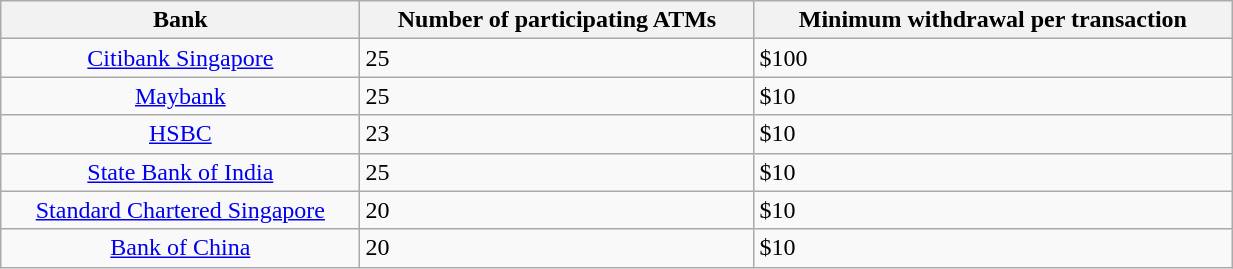<table class="wikitable" width="65%" align= "center">
<tr>
<th>Bank</th>
<th>Number of participating ATMs</th>
<th>Minimum withdrawal per transaction</th>
</tr>
<tr>
<td align="center"><a href='#'>Citibank Singapore</a></td>
<td>25</td>
<td>$100</td>
</tr>
<tr>
<td align="center"><a href='#'>Maybank</a></td>
<td>25</td>
<td>$10</td>
</tr>
<tr>
<td align= "center"><a href='#'>HSBC</a></td>
<td>23</td>
<td>$10</td>
</tr>
<tr>
<td align= "center"><a href='#'>State Bank of India</a></td>
<td>25</td>
<td>$10</td>
</tr>
<tr>
<td align= "center"><a href='#'>Standard Chartered Singapore</a></td>
<td>20</td>
<td>$10</td>
</tr>
<tr>
<td align= "center"><a href='#'>Bank of China</a></td>
<td>20</td>
<td>$10</td>
</tr>
</table>
